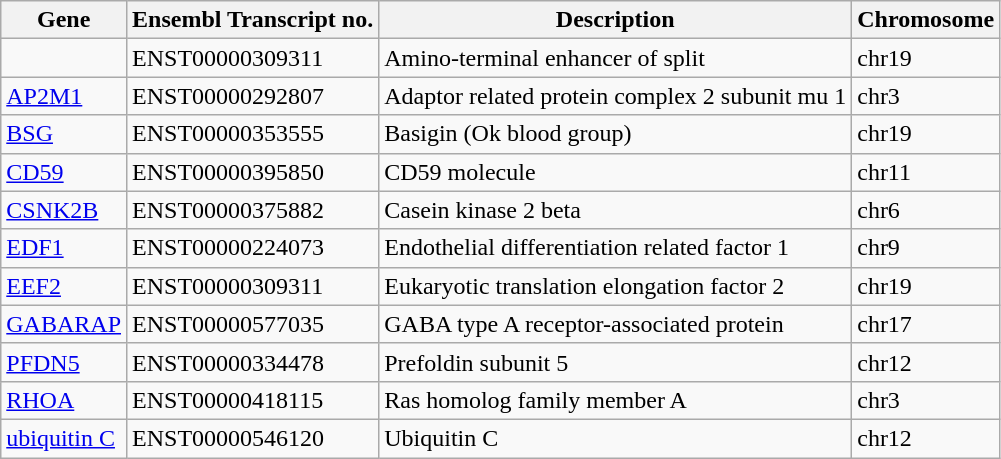<table class="wikitable">
<tr>
<th>Gene</th>
<th>Ensembl Transcript no.</th>
<th>Description</th>
<th>Chromosome</th>
</tr>
<tr>
<td></td>
<td>ENST00000309311</td>
<td>Amino-terminal enhancer of split</td>
<td>chr19</td>
</tr>
<tr>
<td><a href='#'>AP2M1</a></td>
<td>ENST00000292807</td>
<td>Adaptor related protein complex 2 subunit mu 1</td>
<td>chr3</td>
</tr>
<tr>
<td><a href='#'>BSG</a></td>
<td>ENST00000353555</td>
<td>Basigin (Ok blood group)</td>
<td>chr19</td>
</tr>
<tr>
<td><a href='#'>CD59</a></td>
<td>ENST00000395850</td>
<td>CD59 molecule</td>
<td>chr11</td>
</tr>
<tr>
<td><a href='#'>CSNK2B</a></td>
<td>ENST00000375882</td>
<td>Casein kinase 2 beta</td>
<td>chr6</td>
</tr>
<tr>
<td><a href='#'>EDF1</a></td>
<td>ENST00000224073</td>
<td>Endothelial differentiation related factor 1</td>
<td>chr9</td>
</tr>
<tr>
<td><a href='#'>EEF2</a></td>
<td>ENST00000309311</td>
<td>Eukaryotic translation elongation factor 2</td>
<td>chr19</td>
</tr>
<tr>
<td><a href='#'>GABARAP</a></td>
<td>ENST00000577035</td>
<td>GABA type A receptor-associated protein</td>
<td>chr17</td>
</tr>
<tr>
<td><a href='#'>PFDN5</a></td>
<td>ENST00000334478</td>
<td>Prefoldin subunit 5</td>
<td>chr12</td>
</tr>
<tr>
<td><a href='#'>RHOA</a></td>
<td>ENST00000418115</td>
<td>Ras homolog family member A</td>
<td>chr3</td>
</tr>
<tr>
<td><a href='#'>ubiquitin C</a></td>
<td>ENST00000546120</td>
<td>Ubiquitin C</td>
<td>chr12</td>
</tr>
</table>
